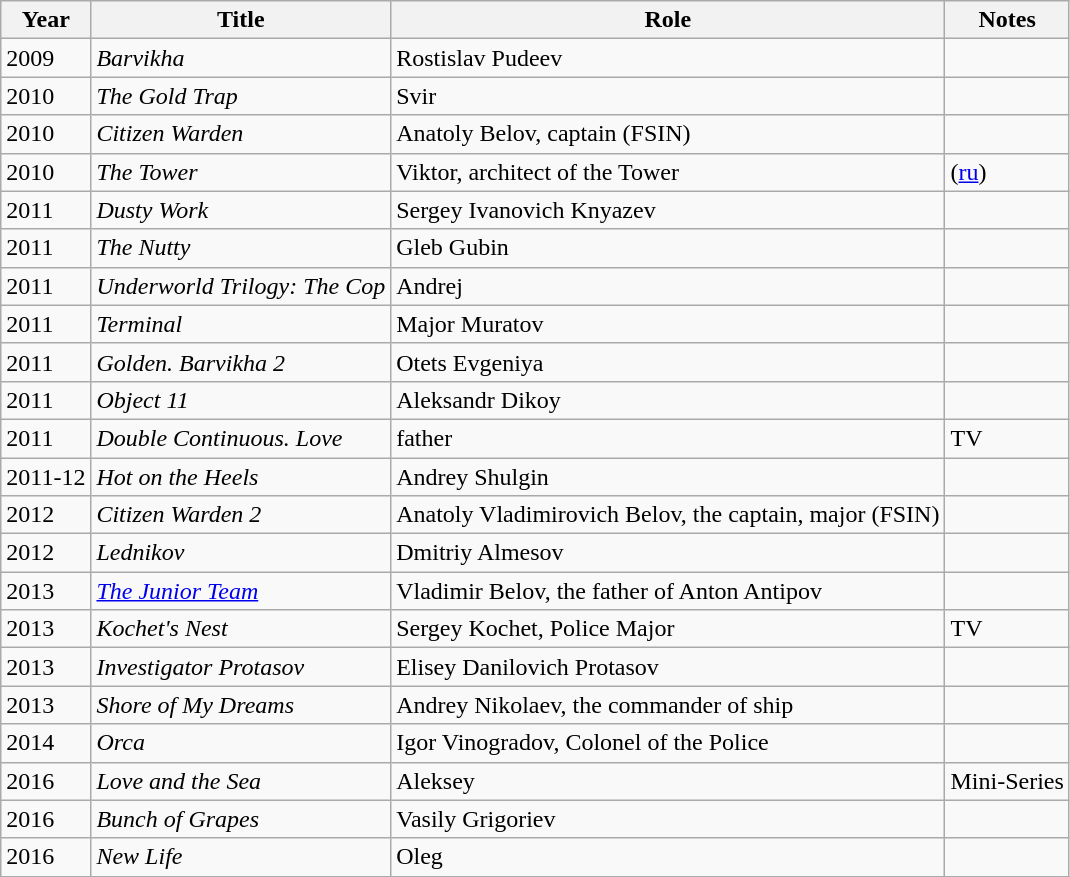<table class="wikitable sortable">
<tr>
<th>Year</th>
<th>Title</th>
<th>Role</th>
<th>Notes</th>
</tr>
<tr>
<td>2009</td>
<td><em>Barvikha</em></td>
<td>Rostislav Pudeev</td>
<td></td>
</tr>
<tr>
<td>2010</td>
<td><em>The Gold Trap</em></td>
<td>Svir</td>
<td></td>
</tr>
<tr>
<td>2010</td>
<td><em>Citizen Warden</em></td>
<td>Anatoly Belov, captain (FSIN)</td>
<td></td>
</tr>
<tr>
<td>2010</td>
<td><em>The Tower</em></td>
<td>Viktor, architect of the Tower</td>
<td>(<a href='#'>ru</a>)</td>
</tr>
<tr>
<td>2011</td>
<td><em>Dusty Work</em></td>
<td>Sergey Ivanovich Knyazev</td>
<td></td>
</tr>
<tr>
<td>2011</td>
<td><em>The Nutty</em></td>
<td>Gleb Gubin</td>
<td></td>
</tr>
<tr>
<td>2011</td>
<td><em>Underworld Trilogy: The Cop</em></td>
<td>Andrej</td>
<td></td>
</tr>
<tr>
<td>2011</td>
<td><em>Terminal</em></td>
<td>Major Muratov</td>
<td></td>
</tr>
<tr>
<td>2011</td>
<td><em>Golden. Barvikha 2</em></td>
<td>Otets Evgeniya</td>
<td></td>
</tr>
<tr>
<td>2011</td>
<td><em>Object 11</em></td>
<td>Aleksandr Dikoy</td>
<td></td>
</tr>
<tr>
<td>2011</td>
<td><em>Double Continuous. Love</em></td>
<td>father</td>
<td>TV</td>
</tr>
<tr>
<td>2011-12</td>
<td><em>Hot on the Heels</em></td>
<td>Andrey Shulgin</td>
<td></td>
</tr>
<tr>
<td>2012</td>
<td><em>Citizen Warden 2</em></td>
<td>Anatoly Vladimirovich Belov, the captain, major (FSIN)</td>
<td></td>
</tr>
<tr>
<td>2012</td>
<td><em>Lednikov</em></td>
<td>Dmitriy Almesov</td>
<td></td>
</tr>
<tr>
<td>2013</td>
<td><em><a href='#'>The Junior Team</a></em></td>
<td>Vladimir Belov, the father of Anton Antipov</td>
<td></td>
</tr>
<tr>
<td>2013</td>
<td><em>Kochet's Nest</em></td>
<td>Sergey Kochet, Police Major</td>
<td>TV</td>
</tr>
<tr>
<td>2013</td>
<td><em>Investigator Protasov</em></td>
<td>Elisey Danilovich Protasov</td>
<td></td>
</tr>
<tr>
<td>2013</td>
<td><em>Shore of My Dreams</em></td>
<td>Andrey Nikolaev, the commander of ship</td>
<td></td>
</tr>
<tr>
<td>2014</td>
<td><em>Orca</em></td>
<td>Igor Vinogradov, Colonel of the Police</td>
<td></td>
</tr>
<tr>
<td>2016</td>
<td><em>Love and the Sea</em></td>
<td>Aleksey</td>
<td>Mini-Series</td>
</tr>
<tr>
<td>2016</td>
<td><em>Bunch of Grapes</em></td>
<td>Vasily Grigoriev</td>
<td></td>
</tr>
<tr>
<td>2016</td>
<td><em>New Life</em></td>
<td>Oleg</td>
<td></td>
</tr>
</table>
